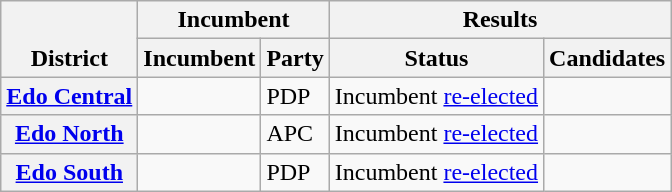<table class="wikitable sortable">
<tr valign=bottom>
<th rowspan=2>District</th>
<th colspan=2>Incumbent</th>
<th colspan=2>Results</th>
</tr>
<tr valign=bottom>
<th>Incumbent</th>
<th>Party</th>
<th>Status</th>
<th>Candidates</th>
</tr>
<tr>
<th><a href='#'>Edo Central</a></th>
<td></td>
<td>PDP</td>
<td>Incumbent <a href='#'>re-elected</a></td>
<td nowrap></td>
</tr>
<tr>
<th><a href='#'>Edo North</a></th>
<td></td>
<td>APC</td>
<td>Incumbent <a href='#'>re-elected</a></td>
<td nowrap></td>
</tr>
<tr>
<th><a href='#'>Edo South</a></th>
<td></td>
<td>PDP</td>
<td>Incumbent <a href='#'>re-elected</a></td>
<td nowrap></td>
</tr>
</table>
